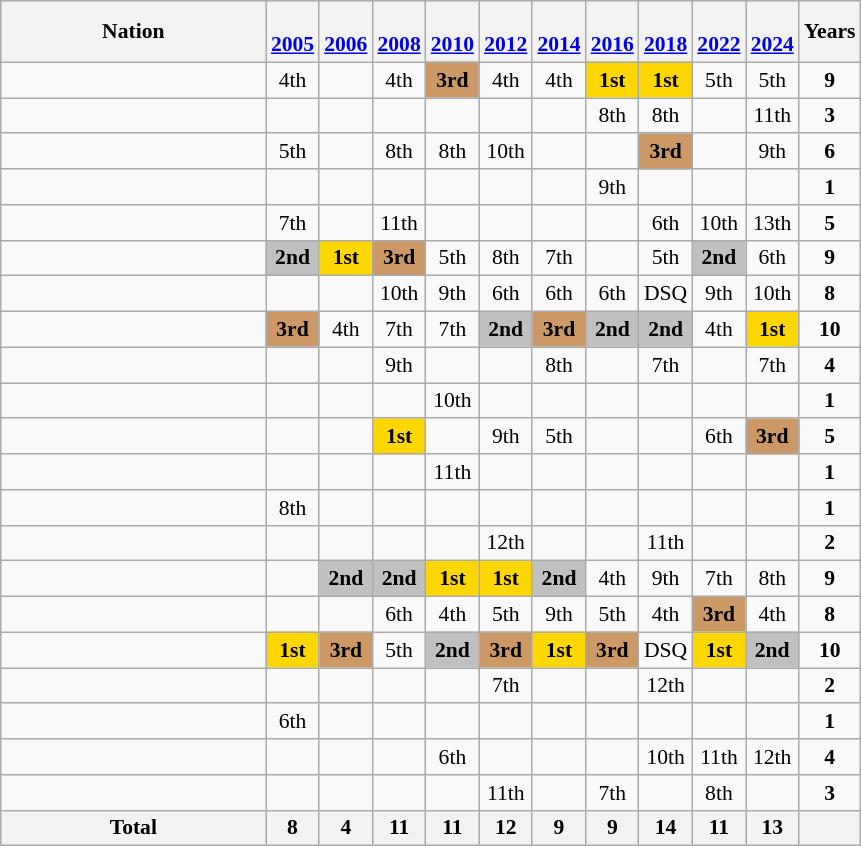<table class="wikitable" style="text-align:center; font-size:90%">
<tr>
<th width=170>Nation</th>
<th><br><a href='#'>2005</a></th>
<th><br><a href='#'>2006</a></th>
<th><br><a href='#'>2008</a></th>
<th><br><a href='#'>2010</a></th>
<th><br><a href='#'>2012</a></th>
<th><br><a href='#'>2014</a></th>
<th><br><a href='#'>2016</a></th>
<th><br><a href='#'>2018</a></th>
<th><br><a href='#'>2022</a></th>
<th><br><a href='#'>2024</a></th>
<th>Years</th>
</tr>
<tr>
<td align=left></td>
<td>4th</td>
<td></td>
<td>4th</td>
<td bgcolor=#cc9966><strong>3rd</strong></td>
<td>4th</td>
<td>4th</td>
<td bgcolor="gold"><strong>1st</strong></td>
<td bgcolor="gold"><strong>1st</strong></td>
<td>5th</td>
<td>5th</td>
<td><strong>9</strong></td>
</tr>
<tr>
<td align=left></td>
<td></td>
<td></td>
<td></td>
<td></td>
<td></td>
<td></td>
<td>8th</td>
<td>8th</td>
<td></td>
<td>11th</td>
<td><strong>3</strong></td>
</tr>
<tr>
<td align=left></td>
<td>5th</td>
<td></td>
<td>8th</td>
<td>8th</td>
<td>10th</td>
<td></td>
<td></td>
<td bgcolor="#cc9966"><strong>3rd</strong></td>
<td></td>
<td>9th</td>
<td><strong>6</strong></td>
</tr>
<tr>
<td align=left></td>
<td></td>
<td></td>
<td></td>
<td></td>
<td></td>
<td></td>
<td>9th</td>
<td></td>
<td></td>
<td></td>
<td><strong>1</strong></td>
</tr>
<tr>
<td align=left></td>
<td>7th</td>
<td></td>
<td>11th</td>
<td></td>
<td></td>
<td></td>
<td></td>
<td>6th</td>
<td>10th</td>
<td>13th</td>
<td><strong>5</strong></td>
</tr>
<tr>
<td align=left></td>
<td bgcolor="silver"><strong>2nd</strong></td>
<td bgcolor="gold"><strong>1st</strong></td>
<td bgcolor="#cc9966"><strong>3rd</strong></td>
<td>5th</td>
<td>8th</td>
<td>7th</td>
<td></td>
<td>5th</td>
<td bgcolor="silver"><strong>2nd</strong></td>
<td>6th</td>
<td><strong>9</strong></td>
</tr>
<tr>
<td align=left></td>
<td></td>
<td></td>
<td>10th</td>
<td>9th</td>
<td>6th</td>
<td>6th</td>
<td>6th</td>
<td>DSQ</td>
<td>9th</td>
<td>10th</td>
<td><strong>8</strong></td>
</tr>
<tr>
<td align=left></td>
<td bgcolor="#cc9966"><strong>3rd</strong></td>
<td>4th</td>
<td>7th</td>
<td>7th</td>
<td bgcolor="silver"><strong>2nd</strong></td>
<td bgcolor="#cc9966"><strong>3rd</strong></td>
<td bgcolor="silver"><strong>2nd</strong></td>
<td bgcolor="silver"><strong>2nd</strong></td>
<td>4th</td>
<td bgcolor="gold"><strong>1st</strong></td>
<td><strong>10</strong></td>
</tr>
<tr>
<td align=left></td>
<td></td>
<td></td>
<td>9th</td>
<td></td>
<td></td>
<td>8th</td>
<td></td>
<td>7th</td>
<td></td>
<td>7th</td>
<td><strong>4</strong></td>
</tr>
<tr>
<td align=left></td>
<td></td>
<td></td>
<td></td>
<td>10th</td>
<td></td>
<td></td>
<td></td>
<td></td>
<td></td>
<td></td>
<td><strong>1</strong></td>
</tr>
<tr>
<td align=left></td>
<td></td>
<td></td>
<td bgcolor="gold"><strong>1st</strong></td>
<td></td>
<td>9th</td>
<td>5th</td>
<td></td>
<td></td>
<td>6th</td>
<td bgcolor="#cc9966"><strong>3rd</strong></td>
<td><strong>5</strong></td>
</tr>
<tr>
<td align=left></td>
<td></td>
<td></td>
<td></td>
<td>11th</td>
<td></td>
<td></td>
<td></td>
<td></td>
<td></td>
<td></td>
<td><strong>1</strong></td>
</tr>
<tr>
<td align=left></td>
<td>8th</td>
<td></td>
<td></td>
<td></td>
<td></td>
<td></td>
<td></td>
<td></td>
<td></td>
<td></td>
<td><strong>1</strong></td>
</tr>
<tr>
<td align=left></td>
<td></td>
<td></td>
<td></td>
<td></td>
<td>12th</td>
<td></td>
<td></td>
<td>11th</td>
<td></td>
<td></td>
<td><strong>2</strong></td>
</tr>
<tr>
<td align=left></td>
<td></td>
<td bgcolor="silver"><strong>2nd</strong></td>
<td bgcolor="silver"><strong>2nd</strong></td>
<td bgcolor="gold"><strong>1st</strong></td>
<td bgcolor="gold"><strong>1st</strong></td>
<td bgcolor="silver"><strong>2nd</strong></td>
<td>4th</td>
<td>9th</td>
<td>7th</td>
<td>8th</td>
<td><strong>9</strong></td>
</tr>
<tr>
<td align=left></td>
<td></td>
<td></td>
<td>6th</td>
<td>4th</td>
<td>5th</td>
<td>9th</td>
<td>5th</td>
<td>4th</td>
<td bgcolor="#cc9966"><strong>3rd</strong></td>
<td>4th</td>
<td><strong>8</strong></td>
</tr>
<tr>
<td align=left></td>
<td bgcolor="gold"><strong>1st</strong></td>
<td bgcolor="#cc9966"><strong>3rd</strong></td>
<td>5th</td>
<td bgcolor="silver"><strong>2nd</strong></td>
<td bgcolor="#cc9966"><strong>3rd</strong></td>
<td bgcolor="gold"><strong>1st</strong></td>
<td bgcolor="#cc9966"><strong>3rd</strong></td>
<td>DSQ</td>
<td bgcolor="gold"><strong>1st</strong></td>
<td bgcolor="silver"><strong>2nd</strong></td>
<td><strong>10</strong></td>
</tr>
<tr>
<td align=left></td>
<td></td>
<td></td>
<td></td>
<td></td>
<td>7th</td>
<td></td>
<td></td>
<td>12th</td>
<td></td>
<td></td>
<td><strong>2</strong></td>
</tr>
<tr>
<td align=left></td>
<td>6th</td>
<td></td>
<td></td>
<td></td>
<td></td>
<td></td>
<td></td>
<td></td>
<td></td>
<td></td>
<td><strong>1</strong></td>
</tr>
<tr>
<td align=left></td>
<td></td>
<td></td>
<td></td>
<td>6th</td>
<td></td>
<td></td>
<td></td>
<td>10th</td>
<td>11th</td>
<td>12th</td>
<td><strong>4</strong></td>
</tr>
<tr>
<td align=left></td>
<td></td>
<td></td>
<td></td>
<td></td>
<td>11th</td>
<td></td>
<td>7th</td>
<td></td>
<td>8th</td>
<td></td>
<td><strong>3</strong></td>
</tr>
<tr>
<th>Total</th>
<th>8</th>
<th>4</th>
<th>11</th>
<th>11</th>
<th>12</th>
<th>9</th>
<th>9</th>
<th>14</th>
<th>11</th>
<th>13</th>
<th></th>
</tr>
</table>
